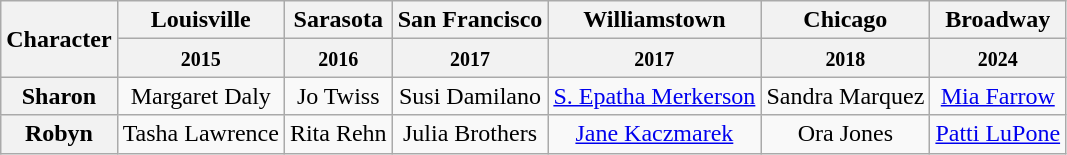<table class=wikitable>
<tr>
<th rowspan="2" scope="col">Character</th>
<th scope=col class=unsortable>Louisville</th>
<th scope=col class=unsortable>Sarasota</th>
<th scope=col class=unsortable>San Francisco</th>
<th scope=col class=unsortable>Williamstown</th>
<th scope=col class=unsortable>Chicago</th>
<th scope=col class=unsortable>Broadway</th>
</tr>
<tr>
<th><small>2015</small></th>
<th><small>2016</small></th>
<th><small>2017</small></th>
<th><small>2017</small></th>
<th><small>2018</small></th>
<th><small>2024</small></th>
</tr>
<tr>
<th scope=row>Sharon</th>
<td align=center colspan=1>Margaret Daly</td>
<td align=center colspan=1>Jo Twiss</td>
<td align=center colspan=1>Susi Damilano</td>
<td align=center colspan=1><a href='#'>S. Epatha Merkerson</a></td>
<td align=center colspan=1>Sandra Marquez</td>
<td align=center colspan=1><a href='#'>Mia Farrow</a></td>
</tr>
<tr>
<th scope=row>Robyn</th>
<td align=center colspan=1>Tasha Lawrence</td>
<td align=center colspan=1>Rita Rehn</td>
<td align=center colspan=1>Julia Brothers</td>
<td align=center colspan=1><a href='#'>Jane Kaczmarek</a></td>
<td align=center colspan=1>Ora Jones</td>
<td align=center colspan=1><a href='#'>Patti LuPone</a></td>
</tr>
</table>
